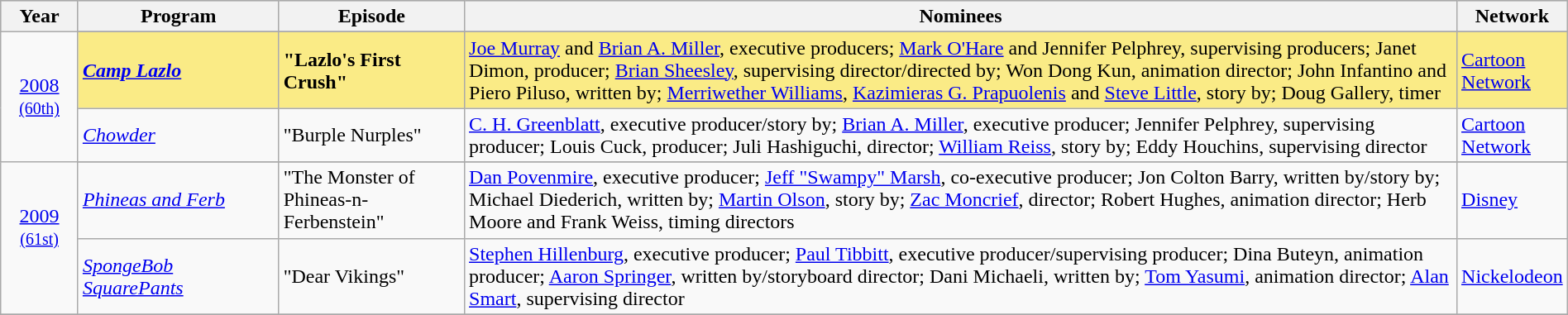<table class="wikitable" style="width:100%">
<tr bgcolor="#bebebe">
<th width="5%">Year</th>
<th width="13%">Program</th>
<th width="12%">Episode</th>
<th width="65%">Nominees</th>
<th width="5%">Network</th>
</tr>
<tr>
<td rowspan=3 style="text-align:center"><a href='#'>2008</a><br><small><a href='#'>(60th)</a></small><br></td>
</tr>
<tr style="background:#FAEB86">
<td><strong><em><a href='#'>Camp Lazlo</a></em></strong></td>
<td><strong>"Lazlo's First Crush"</strong></td>
<td><a href='#'>Joe Murray</a> and <a href='#'>Brian A. Miller</a>, executive producers; <a href='#'>Mark O'Hare</a> and Jennifer Pelphrey, supervising producers; Janet Dimon, producer; <a href='#'>Brian Sheesley</a>, supervising director/directed by; Won Dong Kun, animation director; John Infantino and Piero Piluso, written by; <a href='#'>Merriwether Williams</a>, <a href='#'>Kazimieras G. Prapuolenis</a> and <a href='#'>Steve Little</a>, story by; Doug Gallery, timer</td>
<td><a href='#'>Cartoon Network</a></td>
</tr>
<tr>
<td><em><a href='#'>Chowder</a></em></td>
<td>"Burple Nurples"</td>
<td><a href='#'>C. H. Greenblatt</a>, executive producer/story by; <a href='#'>Brian A. Miller</a>, executive producer; Jennifer Pelphrey, supervising producer; Louis Cuck, producer; Juli Hashiguchi, director; <a href='#'>William Reiss</a>, story by; Eddy Houchins, supervising director</td>
<td><a href='#'>Cartoon Network</a></td>
</tr>
<tr>
<td rowspan=3 style="text-align:center"><a href='#'>2009</a><br><small><a href='#'>(61st)</a></small><br><br></td>
</tr>
<tr>
<td><em><a href='#'>Phineas and Ferb</a></em></td>
<td>"The Monster of Phineas-n-Ferbenstein"</td>
<td><a href='#'>Dan Povenmire</a>, executive producer; <a href='#'>Jeff "Swampy" Marsh</a>, co-executive producer; Jon Colton Barry, written by/story by; Michael Diederich, written by; <a href='#'>Martin Olson</a>, story by; <a href='#'>Zac Moncrief</a>, director; Robert Hughes, animation director; Herb Moore and Frank Weiss, timing directors</td>
<td><a href='#'>Disney</a></td>
</tr>
<tr>
<td><em><a href='#'>SpongeBob SquarePants</a></em></td>
<td>"Dear Vikings"</td>
<td><a href='#'>Stephen Hillenburg</a>, executive producer; <a href='#'>Paul Tibbitt</a>, executive producer/supervising producer; Dina Buteyn, animation producer; <a href='#'>Aaron Springer</a>, written by/storyboard director; Dani Michaeli, written by; <a href='#'>Tom Yasumi</a>, animation director; <a href='#'>Alan Smart</a>, supervising director</td>
<td><a href='#'>Nickelodeon</a></td>
</tr>
<tr>
</tr>
</table>
